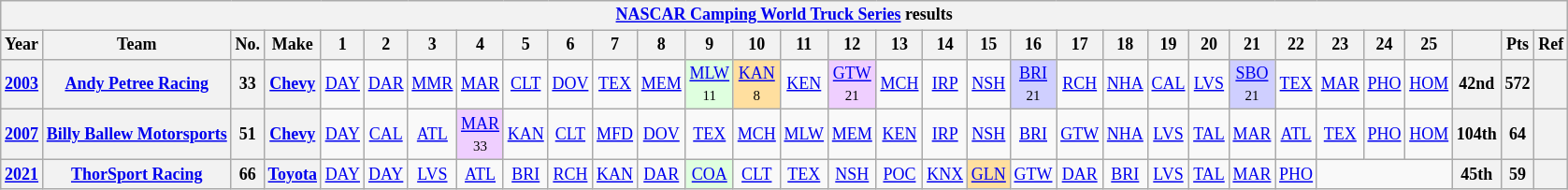<table class="wikitable" style="text-align:center; font-size:75%">
<tr>
<th colspan=32><a href='#'>NASCAR Camping World Truck Series</a> results</th>
</tr>
<tr>
<th>Year</th>
<th>Team</th>
<th>No.</th>
<th>Make</th>
<th>1</th>
<th>2</th>
<th>3</th>
<th>4</th>
<th>5</th>
<th>6</th>
<th>7</th>
<th>8</th>
<th>9</th>
<th>10</th>
<th>11</th>
<th>12</th>
<th>13</th>
<th>14</th>
<th>15</th>
<th>16</th>
<th>17</th>
<th>18</th>
<th>19</th>
<th>20</th>
<th>21</th>
<th>22</th>
<th>23</th>
<th>24</th>
<th>25</th>
<th></th>
<th>Pts</th>
<th>Ref</th>
</tr>
<tr>
<th><a href='#'>2003</a></th>
<th><a href='#'>Andy Petree Racing</a></th>
<th>33</th>
<th><a href='#'>Chevy</a></th>
<td><a href='#'>DAY</a></td>
<td><a href='#'>DAR</a></td>
<td><a href='#'>MMR</a></td>
<td><a href='#'>MAR</a></td>
<td><a href='#'>CLT</a></td>
<td><a href='#'>DOV</a></td>
<td><a href='#'>TEX</a></td>
<td><a href='#'>MEM</a></td>
<td style="background:#DFFFDF;"><a href='#'>MLW</a><br><small>11</small></td>
<td style="background:#FFDF9F;"><a href='#'>KAN</a><br><small>8</small></td>
<td><a href='#'>KEN</a></td>
<td style="background:#EFCFFF;"><a href='#'>GTW</a><br><small>21</small></td>
<td><a href='#'>MCH</a></td>
<td><a href='#'>IRP</a></td>
<td><a href='#'>NSH</a></td>
<td style="background:#CFCFFF;"><a href='#'>BRI</a><br><small>21</small></td>
<td><a href='#'>RCH</a></td>
<td><a href='#'>NHA</a></td>
<td><a href='#'>CAL</a></td>
<td><a href='#'>LVS</a></td>
<td style="background:#CFCFFF;"><a href='#'>SBO</a><br><small>21</small></td>
<td><a href='#'>TEX</a></td>
<td><a href='#'>MAR</a></td>
<td><a href='#'>PHO</a></td>
<td><a href='#'>HOM</a></td>
<th>42nd</th>
<th>572</th>
<th></th>
</tr>
<tr>
<th><a href='#'>2007</a></th>
<th><a href='#'>Billy Ballew Motorsports</a></th>
<th>51</th>
<th><a href='#'>Chevy</a></th>
<td><a href='#'>DAY</a></td>
<td><a href='#'>CAL</a></td>
<td><a href='#'>ATL</a></td>
<td style="background:#EFCFFF;"><a href='#'>MAR</a><br><small>33</small></td>
<td><a href='#'>KAN</a></td>
<td><a href='#'>CLT</a></td>
<td><a href='#'>MFD</a></td>
<td><a href='#'>DOV</a></td>
<td><a href='#'>TEX</a></td>
<td><a href='#'>MCH</a></td>
<td><a href='#'>MLW</a></td>
<td><a href='#'>MEM</a></td>
<td><a href='#'>KEN</a></td>
<td><a href='#'>IRP</a></td>
<td><a href='#'>NSH</a></td>
<td><a href='#'>BRI</a></td>
<td><a href='#'>GTW</a></td>
<td><a href='#'>NHA</a></td>
<td><a href='#'>LVS</a></td>
<td><a href='#'>TAL</a></td>
<td><a href='#'>MAR</a></td>
<td><a href='#'>ATL</a></td>
<td><a href='#'>TEX</a></td>
<td><a href='#'>PHO</a></td>
<td><a href='#'>HOM</a></td>
<th>104th</th>
<th>64</th>
<th></th>
</tr>
<tr>
<th><a href='#'>2021</a></th>
<th><a href='#'>ThorSport Racing</a></th>
<th>66</th>
<th><a href='#'>Toyota</a></th>
<td><a href='#'>DAY</a></td>
<td><a href='#'>DAY</a></td>
<td><a href='#'>LVS</a></td>
<td><a href='#'>ATL</a></td>
<td><a href='#'>BRI</a></td>
<td><a href='#'>RCH</a></td>
<td><a href='#'>KAN</a></td>
<td><a href='#'>DAR</a></td>
<td style="background:#DFFFDF;"><a href='#'>COA</a><br></td>
<td><a href='#'>CLT</a></td>
<td><a href='#'>TEX</a></td>
<td><a href='#'>NSH</a></td>
<td><a href='#'>POC</a></td>
<td><a href='#'>KNX</a></td>
<td style="background:#FFDF9F;"><a href='#'>GLN</a><br></td>
<td><a href='#'>GTW</a></td>
<td><a href='#'>DAR</a></td>
<td><a href='#'>BRI</a></td>
<td><a href='#'>LVS</a></td>
<td><a href='#'>TAL</a></td>
<td><a href='#'>MAR</a></td>
<td><a href='#'>PHO</a></td>
<td colspan=3></td>
<th>45th</th>
<th>59</th>
<th></th>
</tr>
</table>
